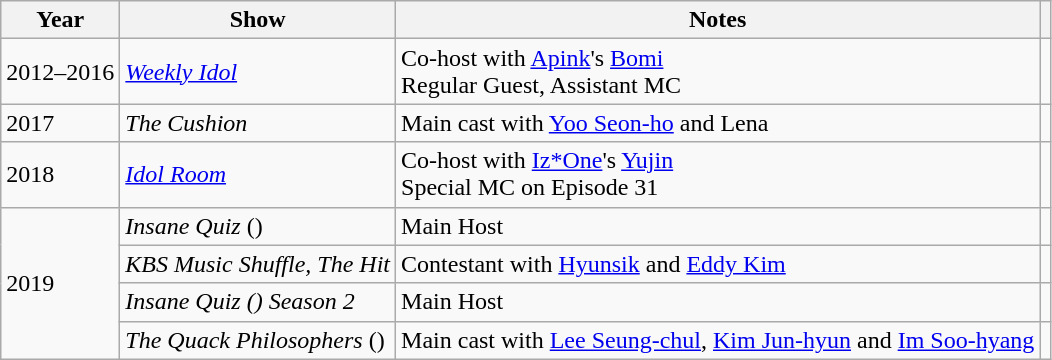<table class="wikitable sortable">
<tr>
<th>Year</th>
<th>Show</th>
<th>Notes</th>
<th></th>
</tr>
<tr>
<td>2012–2016</td>
<td><em><a href='#'>Weekly Idol</a></em></td>
<td>Co-host with <a href='#'>Apink</a>'s <a href='#'>Bomi</a><br>Regular Guest, Assistant MC</td>
<td></td>
</tr>
<tr>
<td>2017</td>
<td><em>The Cushion</em></td>
<td>Main cast with <a href='#'>Yoo Seon-ho</a> and Lena</td>
<td></td>
</tr>
<tr>
<td>2018</td>
<td><em><a href='#'>Idol Room</a></em></td>
<td>Co-host with <a href='#'>Iz*One</a>'s <a href='#'>Yujin</a><br>Special MC on Episode 31</td>
<td></td>
</tr>
<tr>
<td rowspan=4>2019</td>
<td><em>Insane Quiz</em> ()</td>
<td>Main Host</td>
<td></td>
</tr>
<tr>
<td><em>KBS Music Shuffle, The Hit</em></td>
<td>Contestant with <a href='#'>Hyunsik</a> and <a href='#'>Eddy Kim</a></td>
<td></td>
</tr>
<tr>
<td><em>Insane Quiz () Season 2</em></td>
<td>Main Host</td>
<td></td>
</tr>
<tr>
<td><em>The Quack Philosophers</em> ()</td>
<td>Main cast with <a href='#'>Lee Seung-chul</a>, <a href='#'>Kim Jun-hyun</a> and <a href='#'>Im Soo-hyang</a></td>
<td></td>
</tr>
</table>
